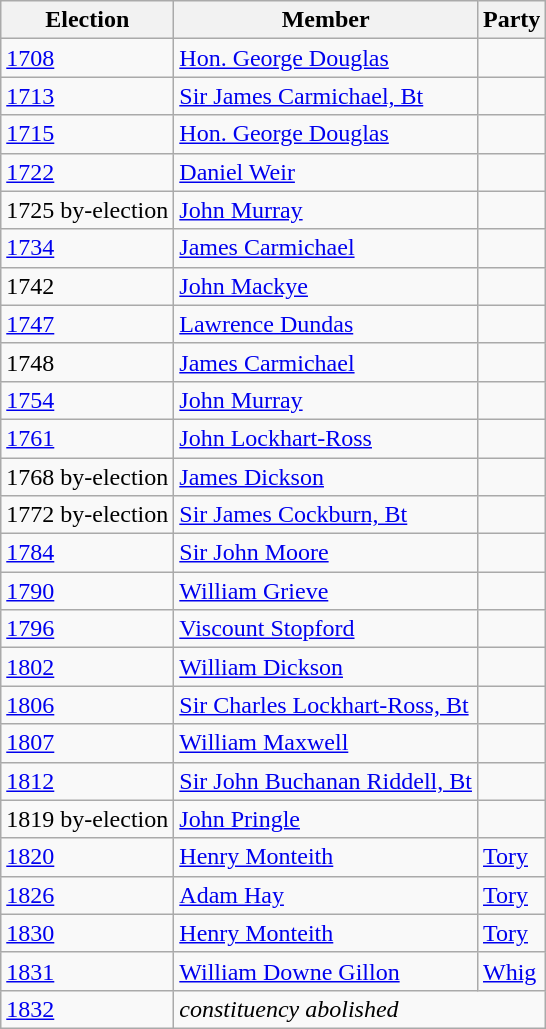<table class="wikitable">
<tr>
<th>Election</th>
<th>Member</th>
<th>Party</th>
</tr>
<tr>
<td><a href='#'>1708</a></td>
<td><a href='#'>Hon. George Douglas</a></td>
<td></td>
</tr>
<tr>
<td><a href='#'>1713</a></td>
<td><a href='#'>Sir James Carmichael, Bt</a></td>
<td></td>
</tr>
<tr>
<td><a href='#'>1715</a></td>
<td><a href='#'>Hon. George Douglas</a></td>
<td></td>
</tr>
<tr>
<td><a href='#'>1722</a></td>
<td><a href='#'>Daniel Weir</a></td>
<td></td>
</tr>
<tr>
<td>1725 by-election</td>
<td><a href='#'>John Murray</a></td>
<td></td>
</tr>
<tr>
<td><a href='#'>1734</a></td>
<td><a href='#'>James Carmichael</a></td>
<td></td>
</tr>
<tr>
<td>1742</td>
<td><a href='#'>John Mackye</a></td>
<td></td>
</tr>
<tr>
<td><a href='#'>1747</a></td>
<td><a href='#'>Lawrence Dundas</a></td>
<td></td>
</tr>
<tr>
<td>1748</td>
<td><a href='#'>James Carmichael</a></td>
<td></td>
</tr>
<tr>
<td><a href='#'>1754</a></td>
<td><a href='#'>John Murray</a></td>
<td></td>
</tr>
<tr>
<td><a href='#'>1761</a></td>
<td><a href='#'>John Lockhart-Ross</a></td>
<td></td>
</tr>
<tr>
<td>1768 by-election</td>
<td><a href='#'>James Dickson</a></td>
<td></td>
</tr>
<tr>
<td>1772 by-election</td>
<td><a href='#'>Sir James Cockburn, Bt</a></td>
<td></td>
</tr>
<tr>
<td><a href='#'>1784</a></td>
<td><a href='#'>Sir John Moore</a></td>
<td></td>
</tr>
<tr>
<td><a href='#'>1790</a></td>
<td><a href='#'>William Grieve</a></td>
<td></td>
</tr>
<tr>
<td><a href='#'>1796</a></td>
<td><a href='#'>Viscount Stopford</a></td>
<td></td>
</tr>
<tr>
<td><a href='#'>1802</a></td>
<td><a href='#'>William Dickson</a></td>
<td></td>
</tr>
<tr>
<td><a href='#'>1806</a></td>
<td><a href='#'>Sir Charles Lockhart-Ross, Bt</a></td>
<td></td>
</tr>
<tr>
<td><a href='#'>1807</a></td>
<td><a href='#'>William Maxwell</a></td>
<td></td>
</tr>
<tr>
<td><a href='#'>1812</a></td>
<td><a href='#'>Sir John Buchanan Riddell, Bt</a></td>
<td></td>
</tr>
<tr>
<td>1819 by-election</td>
<td><a href='#'>John Pringle</a></td>
<td></td>
</tr>
<tr>
<td><a href='#'>1820</a></td>
<td><a href='#'>Henry Monteith</a></td>
<td><a href='#'>Tory</a></td>
</tr>
<tr>
<td><a href='#'>1826</a></td>
<td><a href='#'>Adam Hay</a></td>
<td><a href='#'>Tory</a></td>
</tr>
<tr>
<td><a href='#'>1830</a></td>
<td><a href='#'>Henry Monteith</a></td>
<td><a href='#'>Tory</a></td>
</tr>
<tr>
<td><a href='#'>1831</a></td>
<td><a href='#'>William Downe Gillon</a></td>
<td><a href='#'>Whig</a></td>
</tr>
<tr>
<td><a href='#'>1832</a></td>
<td colspan="2"><em>constituency abolished</em></td>
</tr>
</table>
